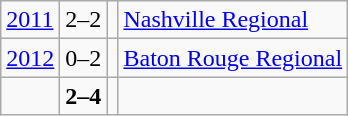<table class="wikitable">
<tr>
<td><a href='#'>2011</a></td>
<td>2–2</td>
<td></td>
<td><a href='#'>Nashville Regional</a></td>
</tr>
<tr>
<td><a href='#'>2012</a></td>
<td>0–2</td>
<td></td>
<td><a href='#'>Baton Rouge Regional</a></td>
</tr>
<tr>
<td></td>
<td><strong>2–4</strong></td>
<td><strong></strong></td>
<td></td>
</tr>
</table>
